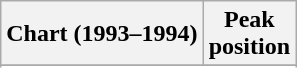<table class="wikitable sortable">
<tr>
<th align="left">Chart (1993–1994)</th>
<th align="center">Peak<br>position</th>
</tr>
<tr>
</tr>
<tr>
</tr>
<tr>
</tr>
</table>
